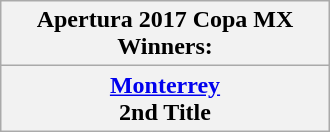<table class="wikitable" style="margin: 0 auto; width: 220px;">
<tr>
<th>Apertura 2017 Copa MX Winners:</th>
</tr>
<tr>
<th align="center"><a href='#'>Monterrey</a><strong><br>2nd Title</strong></th>
</tr>
</table>
